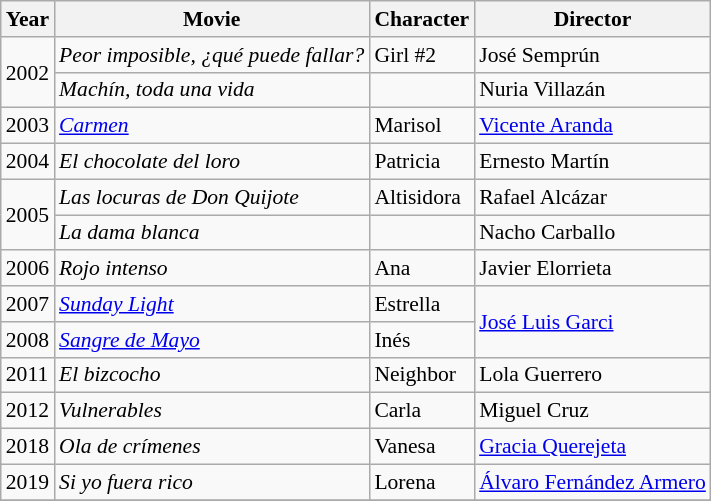<table class="wikitable" style="font-size: 90%;">
<tr>
<th>Year</th>
<th>Movie</th>
<th>Character</th>
<th>Director</th>
</tr>
<tr>
<td rowspan="2">2002</td>
<td><em>Peor imposible, ¿qué puede fallar?</em></td>
<td>Girl #2</td>
<td>José Semprún</td>
</tr>
<tr>
<td><em>Machín, toda una vida</em></td>
<td></td>
<td>Nuria Villazán</td>
</tr>
<tr>
<td>2003</td>
<td><em><a href='#'>Carmen</a></em></td>
<td>Marisol</td>
<td><a href='#'>Vicente Aranda</a></td>
</tr>
<tr>
<td>2004</td>
<td><em>El chocolate del loro</em></td>
<td>Patricia</td>
<td>Ernesto Martín</td>
</tr>
<tr>
<td rowspan="2">2005</td>
<td><em>Las locuras de Don Quijote</em></td>
<td>Altisidora</td>
<td>Rafael Alcázar</td>
</tr>
<tr>
<td><em>La dama blanca</em></td>
<td></td>
<td>Nacho Carballo</td>
</tr>
<tr>
<td>2006</td>
<td><em>Rojo intenso</em></td>
<td>Ana</td>
<td>Javier Elorrieta</td>
</tr>
<tr>
<td>2007</td>
<td><em><a href='#'>Sunday Light</a></em></td>
<td>Estrella</td>
<td rowspan="2"><a href='#'>José Luis Garci</a></td>
</tr>
<tr>
<td>2008</td>
<td><em><a href='#'>Sangre de Mayo</a></em></td>
<td>Inés</td>
</tr>
<tr>
<td>2011</td>
<td><em>El bizcocho</em></td>
<td>Neighbor</td>
<td>Lola Guerrero</td>
</tr>
<tr>
<td>2012</td>
<td><em>Vulnerables</em></td>
<td>Carla</td>
<td>Miguel Cruz</td>
</tr>
<tr>
<td>2018</td>
<td><em>Ola de crímenes</em></td>
<td>Vanesa</td>
<td><a href='#'>Gracia Querejeta</a></td>
</tr>
<tr>
<td>2019</td>
<td><em>Si yo fuera rico</em></td>
<td>Lorena</td>
<td><a href='#'>Álvaro Fernández Armero</a></td>
</tr>
<tr>
</tr>
</table>
